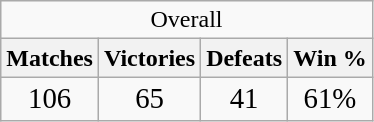<table class="wikitable">
<tr>
<td align=center colspan=4>Overall</td>
</tr>
<tr>
<th>Matches</th>
<th>Victories</th>
<th>Defeats</th>
<th>Win %</th>
</tr>
<tr>
<td align=center><big>106</big></td>
<td align=center><big>65</big></td>
<td align=center><big>41</big></td>
<td align=center><big>61%</big></td>
</tr>
</table>
